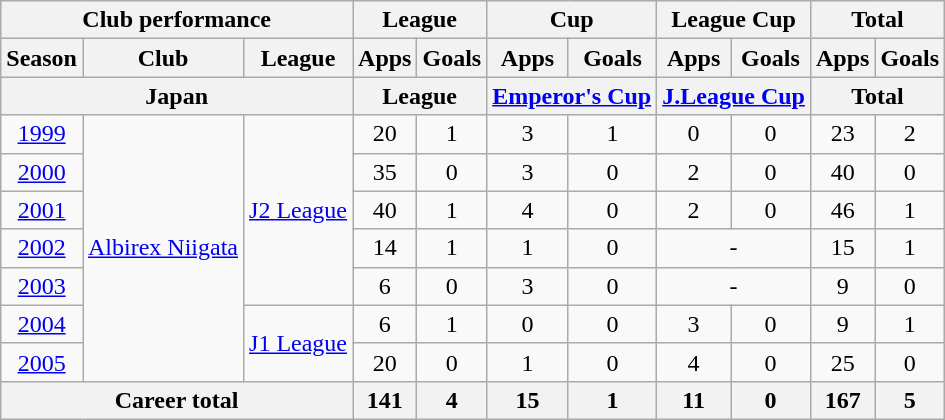<table class="wikitable" style="text-align:center">
<tr>
<th colspan=3>Club performance</th>
<th colspan=2>League</th>
<th colspan=2>Cup</th>
<th colspan=2>League Cup</th>
<th colspan=2>Total</th>
</tr>
<tr>
<th>Season</th>
<th>Club</th>
<th>League</th>
<th>Apps</th>
<th>Goals</th>
<th>Apps</th>
<th>Goals</th>
<th>Apps</th>
<th>Goals</th>
<th>Apps</th>
<th>Goals</th>
</tr>
<tr>
<th colspan=3>Japan</th>
<th colspan=2>League</th>
<th colspan=2><a href='#'>Emperor's Cup</a></th>
<th colspan=2><a href='#'>J.League Cup</a></th>
<th colspan=2>Total</th>
</tr>
<tr>
<td><a href='#'>1999</a></td>
<td rowspan="7"><a href='#'>Albirex Niigata</a></td>
<td rowspan="5"><a href='#'>J2 League</a></td>
<td>20</td>
<td>1</td>
<td>3</td>
<td>1</td>
<td>0</td>
<td>0</td>
<td>23</td>
<td>2</td>
</tr>
<tr>
<td><a href='#'>2000</a></td>
<td>35</td>
<td>0</td>
<td>3</td>
<td>0</td>
<td>2</td>
<td>0</td>
<td>40</td>
<td>0</td>
</tr>
<tr>
<td><a href='#'>2001</a></td>
<td>40</td>
<td>1</td>
<td>4</td>
<td>0</td>
<td>2</td>
<td>0</td>
<td>46</td>
<td>1</td>
</tr>
<tr>
<td><a href='#'>2002</a></td>
<td>14</td>
<td>1</td>
<td>1</td>
<td>0</td>
<td colspan="2">-</td>
<td>15</td>
<td>1</td>
</tr>
<tr>
<td><a href='#'>2003</a></td>
<td>6</td>
<td>0</td>
<td>3</td>
<td>0</td>
<td colspan="2">-</td>
<td>9</td>
<td>0</td>
</tr>
<tr>
<td><a href='#'>2004</a></td>
<td rowspan="2"><a href='#'>J1 League</a></td>
<td>6</td>
<td>1</td>
<td>0</td>
<td>0</td>
<td>3</td>
<td>0</td>
<td>9</td>
<td>1</td>
</tr>
<tr>
<td><a href='#'>2005</a></td>
<td>20</td>
<td>0</td>
<td>1</td>
<td>0</td>
<td>4</td>
<td>0</td>
<td>25</td>
<td>0</td>
</tr>
<tr>
<th colspan=3>Career total</th>
<th>141</th>
<th>4</th>
<th>15</th>
<th>1</th>
<th>11</th>
<th>0</th>
<th>167</th>
<th>5</th>
</tr>
</table>
